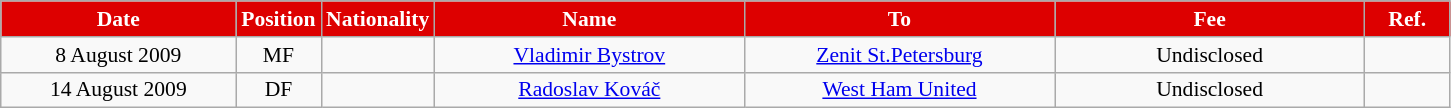<table class="wikitable"  style="text-align:center; font-size:90%; ">
<tr>
<th style="background:#DD0000; color:white; width:150px;">Date</th>
<th style="background:#DD0000; color:white; width:50px;">Position</th>
<th style="background:#DD0000; color:white; width:50px;">Nationality</th>
<th style="background:#DD0000; color:white; width:200px;">Name</th>
<th style="background:#DD0000; color:white; width:200px;">To</th>
<th style="background:#DD0000; color:white; width:200px;">Fee</th>
<th style="background:#DD0000; color:white; width:50px;">Ref.</th>
</tr>
<tr>
<td>8 August 2009</td>
<td>MF</td>
<td></td>
<td><a href='#'>Vladimir Bystrov</a></td>
<td><a href='#'>Zenit St.Petersburg</a></td>
<td>Undisclosed</td>
<td></td>
</tr>
<tr>
<td>14 August 2009</td>
<td>DF</td>
<td></td>
<td><a href='#'>Radoslav Kováč</a></td>
<td><a href='#'>West Ham United</a></td>
<td>Undisclosed</td>
<td></td>
</tr>
</table>
